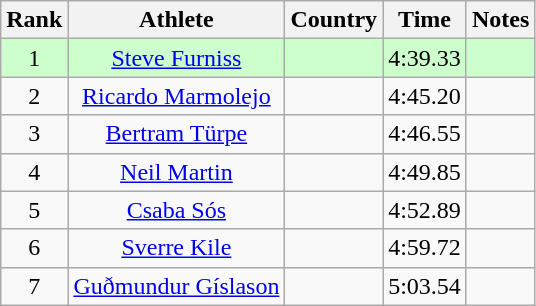<table class="wikitable sortable" style="text-align:center">
<tr>
<th>Rank</th>
<th>Athlete</th>
<th>Country</th>
<th>Time</th>
<th>Notes</th>
</tr>
<tr bgcolor=ccffcc>
<td>1</td>
<td><a href='#'>Steve Furniss</a></td>
<td align=left></td>
<td>4:39.33</td>
<td></td>
</tr>
<tr>
<td>2</td>
<td><a href='#'>Ricardo Marmolejo</a></td>
<td align=left></td>
<td>4:45.20</td>
<td></td>
</tr>
<tr>
<td>3</td>
<td><a href='#'>Bertram Türpe</a></td>
<td align=left></td>
<td>4:46.55</td>
<td></td>
</tr>
<tr>
<td>4</td>
<td><a href='#'>Neil Martin</a></td>
<td align=left></td>
<td>4:49.85</td>
<td></td>
</tr>
<tr>
<td>5</td>
<td><a href='#'>Csaba Sós</a></td>
<td align=left></td>
<td>4:52.89</td>
<td></td>
</tr>
<tr>
<td>6</td>
<td><a href='#'>Sverre Kile</a></td>
<td align=left></td>
<td>4:59.72</td>
<td></td>
</tr>
<tr>
<td>7</td>
<td><a href='#'>Guðmundur Gíslason</a></td>
<td align=left></td>
<td>5:03.54</td>
<td></td>
</tr>
</table>
